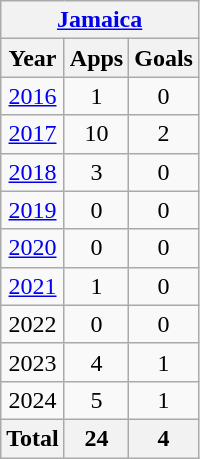<table class="wikitable" style="text-align:center">
<tr>
<th colspan=3><a href='#'>Jamaica</a></th>
</tr>
<tr>
<th>Year</th>
<th>Apps</th>
<th>Goals</th>
</tr>
<tr>
<td><a href='#'>2016</a></td>
<td>1</td>
<td>0</td>
</tr>
<tr>
<td><a href='#'>2017</a></td>
<td>10</td>
<td>2</td>
</tr>
<tr>
<td><a href='#'>2018</a></td>
<td>3</td>
<td>0</td>
</tr>
<tr>
<td><a href='#'>2019</a></td>
<td>0</td>
<td>0</td>
</tr>
<tr>
<td><a href='#'>2020</a></td>
<td>0</td>
<td>0</td>
</tr>
<tr>
<td><a href='#'>2021</a></td>
<td>1</td>
<td>0</td>
</tr>
<tr>
<td>2022</td>
<td>0</td>
<td>0</td>
</tr>
<tr>
<td>2023</td>
<td>4</td>
<td>1</td>
</tr>
<tr>
<td>2024</td>
<td>5</td>
<td>1</td>
</tr>
<tr>
<th>Total</th>
<th>24</th>
<th>4</th>
</tr>
</table>
